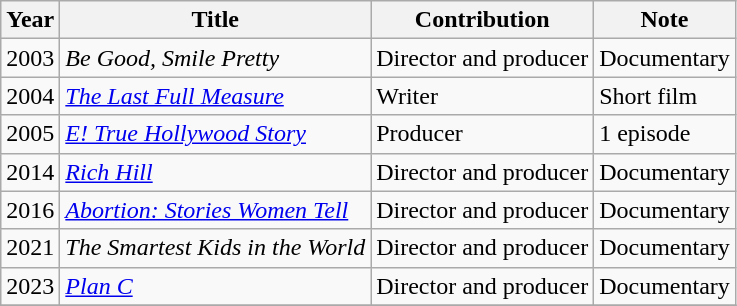<table class="wikitable sortable">
<tr>
<th>Year</th>
<th>Title</th>
<th>Contribution</th>
<th>Note</th>
</tr>
<tr>
<td>2003</td>
<td><em>Be Good, Smile Pretty</em></td>
<td>Director and producer</td>
<td>Documentary</td>
</tr>
<tr>
<td>2004</td>
<td><em><a href='#'>The Last Full Measure</a></em></td>
<td>Writer</td>
<td>Short film</td>
</tr>
<tr>
<td>2005</td>
<td><em><a href='#'>E! True Hollywood Story</a></em></td>
<td>Producer</td>
<td>1 episode</td>
</tr>
<tr>
<td>2014</td>
<td><em><a href='#'>Rich Hill</a></em></td>
<td>Director and producer</td>
<td>Documentary</td>
</tr>
<tr>
<td>2016</td>
<td><em><a href='#'>Abortion: Stories Women Tell</a></em></td>
<td>Director and producer</td>
<td>Documentary</td>
</tr>
<tr>
<td>2021</td>
<td><em>The Smartest Kids in the World</em></td>
<td>Director and producer</td>
<td>Documentary</td>
</tr>
<tr>
<td>2023</td>
<td><em><a href='#'>Plan C</a></em></td>
<td>Director and producer</td>
<td>Documentary</td>
</tr>
<tr>
</tr>
</table>
